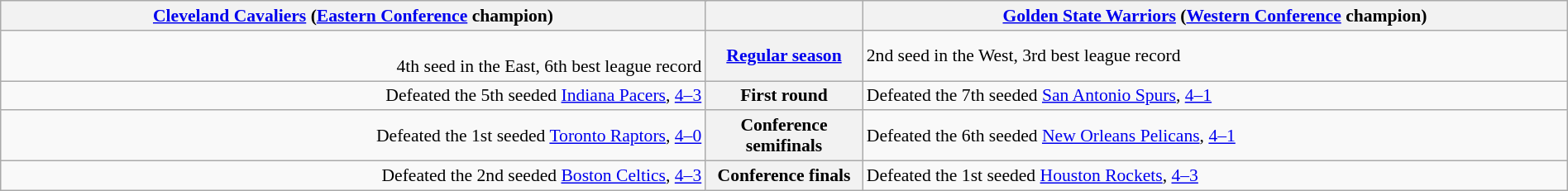<table style="width:100%; font-size:90%" class="wikitable">
<tr valign=top>
<th colspan="2" style="width:45%;"><a href='#'>Cleveland Cavaliers</a> (<a href='#'>Eastern Conference</a> champion)</th>
<th></th>
<th colspan="2" style="width:45%;"><a href='#'>Golden State Warriors</a> (<a href='#'>Western Conference</a> champion)</th>
</tr>
<tr>
<td align=right><br> 4th seed in the East, 6th best league record</td>
<th colspan=2><a href='#'>Regular season</a></th>
<td> 2nd seed in the West, 3rd best league record</td>
</tr>
<tr>
<td align=right>Defeated the 5th seeded <a href='#'>Indiana Pacers</a>, <a href='#'>4–3</a></td>
<th colspan=2>First round</th>
<td align=left>Defeated the 7th seeded <a href='#'>San Antonio Spurs</a>, <a href='#'>4–1</a></td>
</tr>
<tr>
<td align=right>Defeated the 1st seeded <a href='#'>Toronto Raptors</a>, <a href='#'>4–0</a></td>
<th colspan=2>Conference semifinals</th>
<td align=left>Defeated the 6th seeded <a href='#'>New Orleans Pelicans</a>, <a href='#'>4–1</a></td>
</tr>
<tr>
<td align=right>Defeated the 2nd seeded <a href='#'>Boston Celtics</a>, <a href='#'>4–3</a></td>
<th colspan=2>Conference finals</th>
<td align=left>Defeated the 1st seeded <a href='#'>Houston Rockets</a>, <a href='#'>4–3</a></td>
</tr>
</table>
